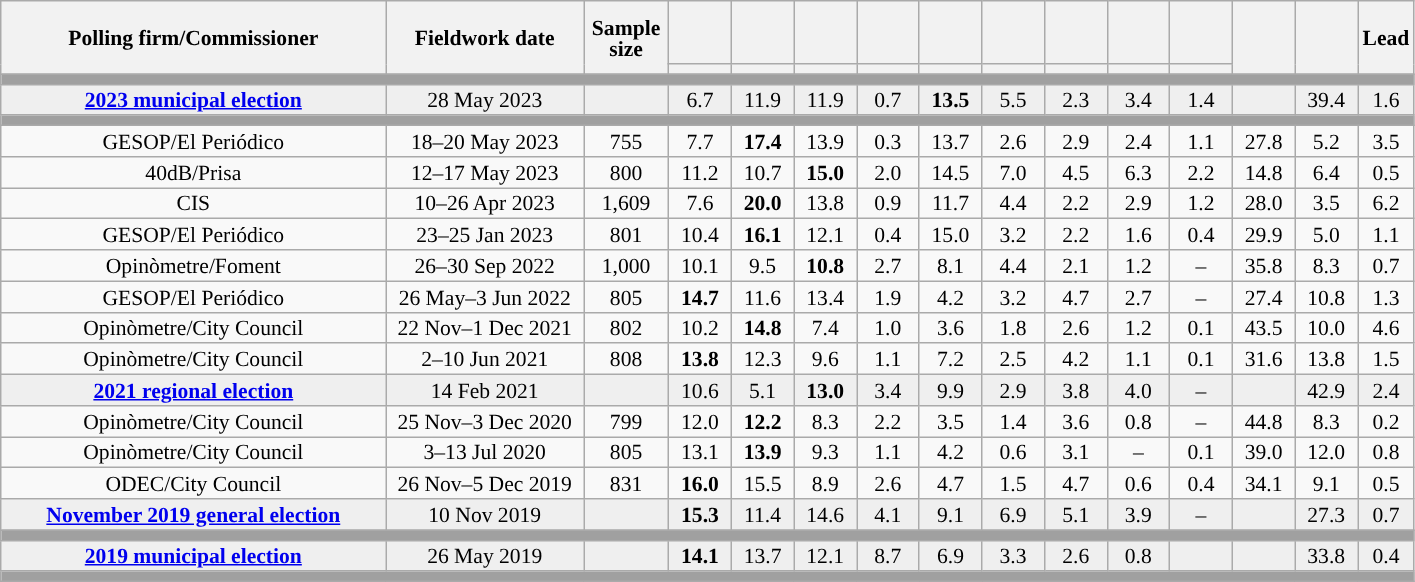<table class="wikitable collapsible collapsed" style="text-align:center; font-size:90%; line-height:14px;">
<tr style="height:42px;">
<th style="width:250px;" rowspan="2">Polling firm/Commissioner</th>
<th style="width:125px;" rowspan="2">Fieldwork date</th>
<th style="width:50px;" rowspan="2">Sample size</th>
<th style="width:35px;"></th>
<th style="width:35px;"></th>
<th style="width:35px;"></th>
<th style="width:35px;"></th>
<th style="width:35px;"></th>
<th style="width:35px;"></th>
<th style="width:35px;"></th>
<th style="width:35px;"></th>
<th style="width:35px;"></th>
<th style="width:35px;" rowspan="2"></th>
<th style="width:35px;" rowspan="2"></th>
<th style="width:30px;" rowspan="2">Lead</th>
</tr>
<tr>
<th style="color:inherit;background:"></th>
<th style="color:inherit;background:"></th>
<th style="color:inherit;background:"></th>
<th style="color:inherit;background:"></th>
<th style="color:inherit;background:"></th>
<th style="color:inherit;background:"></th>
<th style="color:inherit;background:"></th>
<th style="color:inherit;background:"></th>
<th style="color:inherit;background:"></th>
</tr>
<tr>
<td colspan="15" style="background:#A0A0A0"></td>
</tr>
<tr style="background:#EFEFEF;">
<td><strong><a href='#'>2023 municipal election</a></strong></td>
<td>28 May 2023</td>
<td></td>
<td>6.7</td>
<td>11.9</td>
<td>11.9</td>
<td>0.7</td>
<td><strong>13.5</strong></td>
<td>5.5</td>
<td>2.3</td>
<td>3.4</td>
<td>1.4</td>
<td></td>
<td>39.4</td>
<td style="background:">1.6</td>
</tr>
<tr>
<td colspan="15" style="background:#A0A0A0"></td>
</tr>
<tr>
<td>GESOP/El Periódico</td>
<td>18–20 May 2023</td>
<td>755</td>
<td>7.7</td>
<td><strong>17.4</strong></td>
<td>13.9</td>
<td>0.3</td>
<td>13.7</td>
<td>2.6</td>
<td>2.9</td>
<td>2.4</td>
<td>1.1</td>
<td>27.8</td>
<td>5.2</td>
<td style="background:">3.5</td>
</tr>
<tr>
<td>40dB/Prisa</td>
<td>12–17 May 2023</td>
<td>800</td>
<td>11.2</td>
<td>10.7</td>
<td><strong>15.0</strong></td>
<td>2.0</td>
<td>14.5</td>
<td>7.0</td>
<td>4.5</td>
<td>6.3</td>
<td>2.2</td>
<td>14.8</td>
<td>6.4</td>
<td style="background:">0.5</td>
</tr>
<tr>
<td>CIS</td>
<td>10–26 Apr 2023</td>
<td>1,609</td>
<td>7.6</td>
<td><strong>20.0</strong></td>
<td>13.8</td>
<td>0.9</td>
<td>11.7</td>
<td>4.4</td>
<td>2.2</td>
<td>2.9</td>
<td>1.2</td>
<td>28.0</td>
<td>3.5</td>
<td style="background:">6.2</td>
</tr>
<tr>
<td>GESOP/El Periódico</td>
<td>23–25 Jan 2023</td>
<td>801</td>
<td>10.4</td>
<td><strong>16.1</strong></td>
<td>12.1</td>
<td>0.4</td>
<td>15.0</td>
<td>3.2</td>
<td>2.2</td>
<td>1.6</td>
<td>0.4</td>
<td>29.9</td>
<td>5.0</td>
<td style="background:">1.1</td>
</tr>
<tr>
<td>Opinòmetre/Foment</td>
<td>26–30 Sep 2022</td>
<td>1,000</td>
<td>10.1</td>
<td>9.5</td>
<td><strong>10.8</strong></td>
<td>2.7</td>
<td>8.1</td>
<td>4.4</td>
<td>2.1</td>
<td>1.2</td>
<td>–</td>
<td>35.8</td>
<td>8.3</td>
<td style="background:">0.7</td>
</tr>
<tr>
<td>GESOP/El Periódico</td>
<td>26 May–3 Jun 2022</td>
<td>805</td>
<td><strong>14.7</strong></td>
<td>11.6</td>
<td>13.4</td>
<td>1.9</td>
<td>4.2</td>
<td>3.2</td>
<td>4.7</td>
<td>2.7</td>
<td>–</td>
<td>27.4</td>
<td>10.8</td>
<td style="background:">1.3</td>
</tr>
<tr>
<td>Opinòmetre/City Council</td>
<td>22 Nov–1 Dec 2021</td>
<td>802</td>
<td>10.2</td>
<td><strong>14.8</strong></td>
<td>7.4</td>
<td>1.0</td>
<td>3.6</td>
<td>1.8</td>
<td>2.6</td>
<td>1.2</td>
<td>0.1</td>
<td>43.5</td>
<td>10.0</td>
<td style="background:">4.6</td>
</tr>
<tr>
<td>Opinòmetre/City Council</td>
<td>2–10 Jun 2021</td>
<td>808</td>
<td><strong>13.8</strong></td>
<td>12.3</td>
<td>9.6</td>
<td>1.1</td>
<td>7.2</td>
<td>2.5</td>
<td>4.2</td>
<td>1.1</td>
<td>0.1</td>
<td>31.6</td>
<td>13.8</td>
<td style="background:">1.5</td>
</tr>
<tr style="background:#EFEFEF;">
<td><strong><a href='#'>2021 regional election</a></strong></td>
<td>14 Feb 2021</td>
<td></td>
<td>10.6</td>
<td>5.1</td>
<td><strong>13.0</strong></td>
<td>3.4</td>
<td>9.9</td>
<td>2.9</td>
<td>3.8</td>
<td>4.0</td>
<td>–</td>
<td></td>
<td>42.9</td>
<td style="background:">2.4</td>
</tr>
<tr>
<td>Opinòmetre/City Council</td>
<td>25 Nov–3 Dec 2020</td>
<td>799</td>
<td>12.0</td>
<td><strong>12.2</strong></td>
<td>8.3</td>
<td>2.2</td>
<td>3.5</td>
<td>1.4</td>
<td>3.6</td>
<td>0.8</td>
<td>–</td>
<td>44.8</td>
<td>8.3</td>
<td style="background:">0.2</td>
</tr>
<tr>
<td>Opinòmetre/City Council</td>
<td>3–13 Jul 2020</td>
<td>805</td>
<td>13.1</td>
<td><strong>13.9</strong></td>
<td>9.3</td>
<td>1.1</td>
<td>4.2</td>
<td>0.6</td>
<td>3.1</td>
<td>–</td>
<td>0.1</td>
<td>39.0</td>
<td>12.0</td>
<td style="background:">0.8</td>
</tr>
<tr>
<td>ODEC/City Council</td>
<td>26 Nov–5 Dec 2019</td>
<td>831</td>
<td><strong>16.0</strong></td>
<td>15.5</td>
<td>8.9</td>
<td>2.6</td>
<td>4.7</td>
<td>1.5</td>
<td>4.7</td>
<td>0.6</td>
<td>0.4</td>
<td>34.1</td>
<td>9.1</td>
<td style="background:">0.5</td>
</tr>
<tr style="background:#EFEFEF;">
<td><strong><a href='#'>November 2019 general election</a></strong></td>
<td>10 Nov 2019</td>
<td></td>
<td><strong>15.3</strong></td>
<td>11.4</td>
<td>14.6</td>
<td>4.1</td>
<td>9.1</td>
<td>6.9</td>
<td>5.1</td>
<td>3.9</td>
<td>–</td>
<td></td>
<td>27.3</td>
<td style="background:">0.7</td>
</tr>
<tr>
<td colspan="15" style="background:#A0A0A0"></td>
</tr>
<tr style="background:#EFEFEF;">
<td><strong><a href='#'>2019 municipal election</a></strong></td>
<td>26 May 2019</td>
<td></td>
<td><strong>14.1</strong></td>
<td>13.7</td>
<td>12.1</td>
<td>8.7</td>
<td>6.9</td>
<td>3.3</td>
<td>2.6</td>
<td>0.8</td>
<td></td>
<td></td>
<td>33.8</td>
<td style="background:">0.4</td>
</tr>
<tr>
<td colspan="15" style="background:#A0A0A0"></td>
</tr>
</table>
